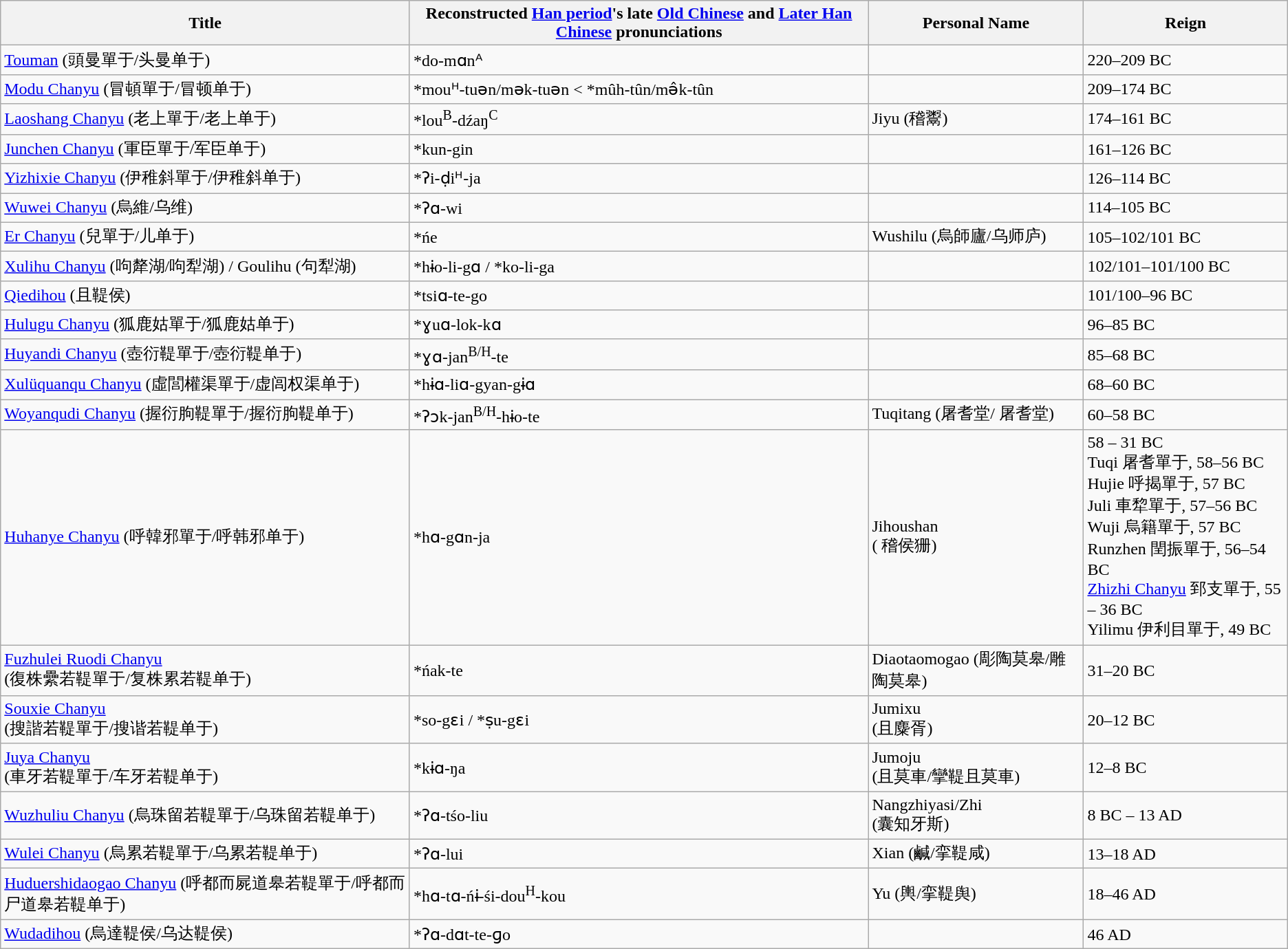<table class="wikitable">
<tr>
<th>Title</th>
<th>Reconstructed <a href='#'>Han period</a>'s late <a href='#'>Old Chinese</a> and <a href='#'>Later Han Chinese</a> pronunciations</th>
<th>Personal Name</th>
<th>Reign</th>
</tr>
<tr>
<td><a href='#'>Touman</a> (頭曼單于/头曼单于)</td>
<td>*do-mɑnᴬ</td>
<td></td>
<td>220–209 BC</td>
</tr>
<tr>
<td><a href='#'>Modu Chanyu</a> (冒頓單于/冒顿单于)</td>
<td>*mouᴴ-tuən/mək-tuən < *mûh-tûn/mə̂k-tûn</td>
<td></td>
<td>209–174 BC</td>
</tr>
<tr>
<td><a href='#'>Laoshang Chanyu</a> (老上單于/老上单于)</td>
<td>*lou<sup>B</sup>-dźaŋ<sup>C</sup></td>
<td>Jiyu (稽鬻)</td>
<td>174–161 BC</td>
</tr>
<tr>
<td><a href='#'>Junchen Chanyu</a> (軍臣單于/军臣单于)</td>
<td>*kun-gin</td>
<td></td>
<td>161–126 BC</td>
</tr>
<tr>
<td><a href='#'>Yizhixie Chanyu</a> (伊稚斜單于/伊稚斜单于)</td>
<td>*ʔi-ḍiᴴ-ja</td>
<td></td>
<td>126–114 BC</td>
</tr>
<tr>
<td><a href='#'>Wuwei Chanyu</a> (烏維/乌维)</td>
<td>*ʔɑ-wi</td>
<td></td>
<td>114–105 BC</td>
</tr>
<tr>
<td><a href='#'>Er Chanyu</a> (兒單于/儿单于)</td>
<td>*ńe</td>
<td>Wushilu (烏師廬/乌师庐)</td>
<td>105–102/101 BC</td>
</tr>
<tr>
<td><a href='#'>Xulihu Chanyu</a> (呴犛湖/呴犁湖) / Goulihu (句犁湖)</td>
<td>*hɨo-li-gɑ / *ko-li-ga</td>
<td></td>
<td>102/101–101/100 BC</td>
</tr>
<tr>
<td><a href='#'>Qiedihou</a> (且鞮侯)</td>
<td>*tsiɑ-te-go</td>
<td></td>
<td>101/100–96 BC</td>
</tr>
<tr>
<td><a href='#'>Hulugu Chanyu</a> (狐鹿姑單于/狐鹿姑单于)</td>
<td>*ɣuɑ-lok-kɑ</td>
<td></td>
<td>96–85 BC</td>
</tr>
<tr>
<td><a href='#'>Huyandi Chanyu</a> (壺衍鞮單于/壺衍鞮单于)</td>
<td>*ɣɑ-jan<sup>B/H</sup>-te</td>
<td></td>
<td>85–68 BC</td>
</tr>
<tr>
<td><a href='#'>Xulüquanqu Chanyu</a> (虛閭權渠單于/虚闾权渠单于)</td>
<td>*hɨɑ-liɑ-gyan-gɨɑ</td>
<td></td>
<td>68–60 BC</td>
</tr>
<tr>
<td><a href='#'>Woyanqudi Chanyu</a> (握衍朐鞮單于/握衍朐鞮单于)</td>
<td>*ʔɔk-jan<sup>B/H</sup>-hɨo-te</td>
<td>Tuqitang (屠耆堂/ 屠耆堂)</td>
<td>60–58 BC</td>
</tr>
<tr>
<td><a href='#'>Huhanye Chanyu</a> (呼韓邪單于/呼韩邪单于)</td>
<td>*hɑ-gɑn-ja</td>
<td>Jihoushan<br>( 稽侯狦)</td>
<td>58 – 31 BC <br> Tuqi 屠耆單于, 58–56 BC <br> Hujie 呼揭單于, 57 BC <br> Juli 車犂單于, 57–56 BC <br> Wuji 烏籍單于, 57 BC <br> Runzhen 閏振單于, 56–54 BC <br> <a href='#'>Zhizhi Chanyu</a> 郅支單于, 55 – 36 BC<br> Yilimu 伊利目單于, 49 BC</td>
</tr>
<tr>
<td><a href='#'>Fuzhulei Ruodi Chanyu</a><br>(復株纍若鞮單于/复株累若鞮单于)</td>
<td>*ńak-te</td>
<td>Diaotaomogao (彫陶莫皋/雕陶莫皋)</td>
<td>31–20 BC</td>
</tr>
<tr>
<td><a href='#'>Souxie Chanyu</a><br>(搜諧若鞮單于/搜谐若鞮单于)</td>
<td>*so-gɛi / *ṣu-gɛi</td>
<td>Jumixu<br>(且麋胥)</td>
<td>20–12 BC</td>
</tr>
<tr>
<td><a href='#'>Juya Chanyu</a><br>(車牙若鞮單于/车牙若鞮单于)</td>
<td>*kɨɑ-ŋa</td>
<td>Jumoju<br>(且莫車/攣鞮且莫車)</td>
<td>12–8 BC</td>
</tr>
<tr>
<td><a href='#'>Wuzhuliu Chanyu</a> (烏珠留若鞮單于/乌珠留若鞮单于)</td>
<td>*ʔɑ-tśo-liu</td>
<td>Nangzhiyasi/Zhi <br>(囊知牙斯)</td>
<td>8 BC – 13 AD</td>
</tr>
<tr>
<td><a href='#'>Wulei Chanyu</a> (烏累若鞮單于/乌累若鞮单于)</td>
<td>*ʔɑ-lui</td>
<td>Xian (鹹/挛鞮咸)</td>
<td>13–18 AD</td>
</tr>
<tr>
<td><a href='#'>Huduershidaogao Chanyu</a>  (呼都而屍道皋若鞮單于/呼都而尸道皋若鞮单于)</td>
<td>*hɑ-tɑ-ńɨ-śi-dou<sup>H</sup>-kou</td>
<td>Yu (輿/挛鞮舆)</td>
<td>18–46 AD</td>
</tr>
<tr>
<td><a href='#'>Wudadihou</a> (烏達鞮侯/乌达鞮侯)</td>
<td>*ʔɑ-dɑt-te-ɡo</td>
<td></td>
<td>46 AD</td>
</tr>
</table>
